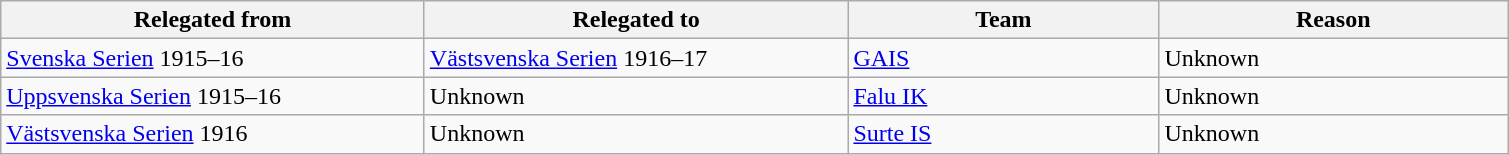<table class="wikitable" style="text-align: left;">
<tr>
<th style="width: 275px;">Relegated from</th>
<th style="width: 275px;">Relegated to</th>
<th style="width: 200px;">Team</th>
<th style="width: 225px;">Reason</th>
</tr>
<tr>
<td><a href='#'>Svenska Serien</a> 1915–16</td>
<td><a href='#'>Västsvenska Serien</a> 1916–17</td>
<td><a href='#'>GAIS</a></td>
<td>Unknown</td>
</tr>
<tr>
<td><a href='#'>Uppsvenska Serien</a> 1915–16</td>
<td>Unknown</td>
<td><a href='#'>Falu IK</a></td>
<td>Unknown</td>
</tr>
<tr>
<td><a href='#'>Västsvenska Serien</a> 1916</td>
<td>Unknown</td>
<td><a href='#'>Surte IS</a></td>
<td>Unknown</td>
</tr>
</table>
